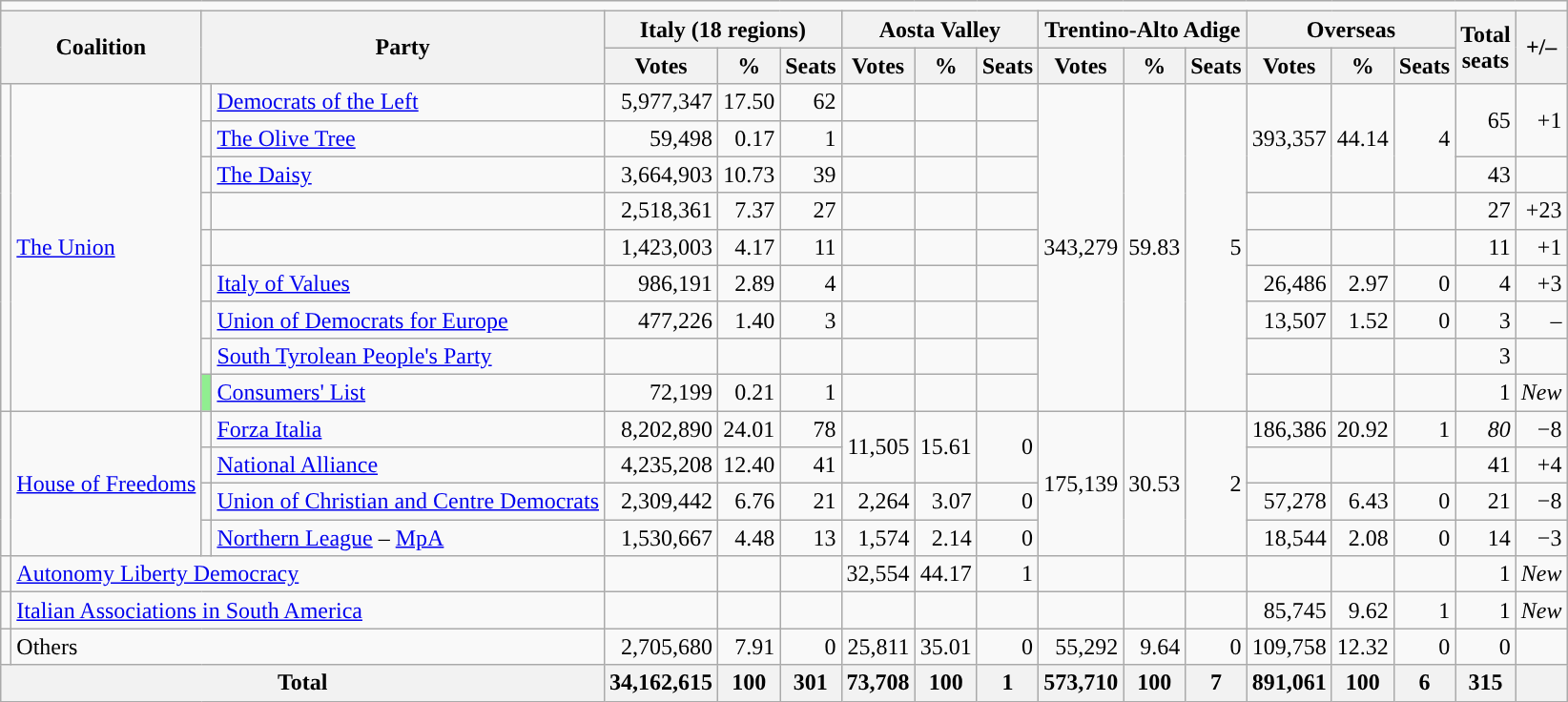<table class="wikitable" style="text-align:right">
<tr>
<td colspan="18" style="text-align:center"></td>
</tr>
<tr>
<th align=left colspan=2 rowspan=2>Coalition</th>
<th colspan=2 rowspan=2>Party</th>
<th colspan="3" align="center" valign=top>Italy (18 regions)</th>
<th colspan="3" align="center" valign=top>Aosta Valley</th>
<th colspan="3" align="center" valign=top>Trentino-Alto Adige</th>
<th colspan="3" align="center" valign=top>Overseas</th>
<th align=left rowspan=2><strong>Total<br> seats</strong></th>
<th align=left rowspan=2>+/–</th>
</tr>
<tr>
<th style="background-color:" align="center" valign=bottom>Votes</th>
<th style="background-color:" align="center" valign=bottom>%</th>
<th style="background-color:" align="center" valign=bottom>Seats</th>
<th style="background-color:" align="center" valign=bottom>Votes</th>
<th style="background-color:" align="center" valign=bottom>%</th>
<th style="background-color:" align="center" valign=bottom>Seats</th>
<th style="background-color:" align="center" valign=bottom>Votes</th>
<th style="background-color:" align="center" valign=bottom>%</th>
<th style="background-color:" align="center" valign=bottom>Seats</th>
<th style="background-color:" align="center" valign=bottom>Votes</th>
<th style="background-color:" align="center" valign=bottom>%</th>
<th style="background-color:" align="center" valign=bottom>Seats</th>
</tr>
<tr>
<td rowspan="9"></td>
<td style="text-align:left;" rowspan="9"><a href='#'>The Union</a></td>
<td></td>
<td align=left><a href='#'>Democrats of the Left</a></td>
<td>5,977,347</td>
<td>17.50</td>
<td>62</td>
<td></td>
<td></td>
<td></td>
<td rowspan="9">343,279</td>
<td rowspan="9">59.83</td>
<td rowspan="9">5</td>
<td rowspan="3">393,357</td>
<td rowspan="3">44.14</td>
<td rowspan="3">4</td>
<td rowspan="2">65</td>
<td rowspan="2"><span>+1</span></td>
</tr>
<tr>
<td></td>
<td align=left><a href='#'>The Olive Tree</a></td>
<td>59,498</td>
<td>0.17</td>
<td>1</td>
<td></td>
<td></td>
<td></td>
</tr>
<tr>
<td></td>
<td align=left><a href='#'>The Daisy</a></td>
<td>3,664,903</td>
<td>10.73</td>
<td>39</td>
<td></td>
<td></td>
<td></td>
<td>43</td>
<td></td>
</tr>
<tr>
<td></td>
<td align=left></td>
<td>2,518,361</td>
<td>7.37</td>
<td>27</td>
<td></td>
<td></td>
<td></td>
<td></td>
<td></td>
<td></td>
<td>27</td>
<td><span>+23</span></td>
</tr>
<tr>
<td></td>
<td align=left></td>
<td>1,423,003</td>
<td>4.17</td>
<td>11</td>
<td></td>
<td></td>
<td></td>
<td></td>
<td></td>
<td></td>
<td>11</td>
<td><span>+1</span></td>
</tr>
<tr>
<td></td>
<td align=left><a href='#'>Italy of Values</a></td>
<td>986,191</td>
<td>2.89</td>
<td>4</td>
<td></td>
<td></td>
<td></td>
<td>26,486</td>
<td>2.97</td>
<td>0</td>
<td>4</td>
<td><span>+3</span></td>
</tr>
<tr>
<td></td>
<td align=left><a href='#'>Union of Democrats for Europe</a></td>
<td>477,226</td>
<td>1.40</td>
<td>3</td>
<td></td>
<td></td>
<td></td>
<td>13,507</td>
<td>1.52</td>
<td>0</td>
<td>3</td>
<td>–</td>
</tr>
<tr>
<td></td>
<td align=left><a href='#'>South Tyrolean People's Party</a></td>
<td></td>
<td></td>
<td></td>
<td></td>
<td></td>
<td></td>
<td></td>
<td></td>
<td></td>
<td>3</td>
<td></td>
</tr>
<tr>
<td bgcolor="lightgreen"></td>
<td align=left><a href='#'>Consumers' List</a></td>
<td>72,199</td>
<td>0.21</td>
<td>1</td>
<td></td>
<td></td>
<td></td>
<td></td>
<td></td>
<td></td>
<td>1</td>
<td><em>New</em></td>
</tr>
<tr>
<td rowspan="4"></td>
<td style="text-align:left;" rowspan="4"><a href='#'>House of Freedoms</a></td>
<td></td>
<td align=left><a href='#'>Forza Italia</a></td>
<td>8,202,890</td>
<td>24.01</td>
<td>78</td>
<td rowspan="2">11,505</td>
<td rowspan="2">15.61</td>
<td rowspan="2">0</td>
<td rowspan="4">175,139</td>
<td rowspan="4">30.53</td>
<td rowspan="4">2</td>
<td>186,386</td>
<td>20.92</td>
<td>1</td>
<td><em>80</em></td>
<td><span>−8</span></td>
</tr>
<tr>
<td></td>
<td align=left><a href='#'>National Alliance</a></td>
<td>4,235,208</td>
<td>12.40</td>
<td>41</td>
<td></td>
<td></td>
<td></td>
<td>41</td>
<td><span>+4</span></td>
</tr>
<tr>
<td></td>
<td align=left><a href='#'>Union of Christian and Centre Democrats</a></td>
<td>2,309,442</td>
<td>6.76</td>
<td>21</td>
<td>2,264</td>
<td>3.07</td>
<td>0</td>
<td>57,278</td>
<td>6.43</td>
<td>0</td>
<td>21</td>
<td><span>−8</span></td>
</tr>
<tr>
<td></td>
<td align=left><a href='#'>Northern League</a> – <a href='#'>MpA</a></td>
<td>1,530,667</td>
<td>4.48</td>
<td>13</td>
<td>1,574</td>
<td>2.14</td>
<td>0</td>
<td>18,544</td>
<td>2.08</td>
<td>0</td>
<td>14</td>
<td><span>−3</span></td>
</tr>
<tr>
<td></td>
<td colspan="3" align=left><a href='#'>Autonomy Liberty Democracy</a></td>
<td></td>
<td></td>
<td></td>
<td>32,554</td>
<td>44.17</td>
<td>1</td>
<td></td>
<td></td>
<td></td>
<td></td>
<td></td>
<td></td>
<td>1</td>
<td><em>New</em></td>
</tr>
<tr>
<td></td>
<td colspan="3" align=left><a href='#'>Italian Associations in South America</a></td>
<td></td>
<td></td>
<td></td>
<td></td>
<td></td>
<td></td>
<td></td>
<td></td>
<td></td>
<td>85,745</td>
<td>9.62</td>
<td>1</td>
<td>1</td>
<td><em>New</em></td>
</tr>
<tr>
<td></td>
<td colspan="3" align=left>Others</td>
<td>2,705,680</td>
<td>7.91</td>
<td>0</td>
<td>25,811</td>
<td>35.01</td>
<td>0</td>
<td>55,292</td>
<td>9.64</td>
<td>0</td>
<td>109,758</td>
<td>12.32</td>
<td>0</td>
<td>0</td>
<td></td>
</tr>
<tr>
<th colspan=4 align=left><strong>Total</strong></th>
<th><strong>34,162,615</strong></th>
<th><strong>100</strong></th>
<th><strong>301</strong></th>
<th><strong>73,708</strong></th>
<th><strong>100</strong></th>
<th><strong>1</strong></th>
<th><strong>573,710</strong></th>
<th><strong>100</strong></th>
<th><strong>7</strong></th>
<th><strong>891,061</strong></th>
<th><strong>100</strong></th>
<th><strong>6</strong></th>
<th><strong>315</strong></th>
<th></th>
</tr>
</table>
